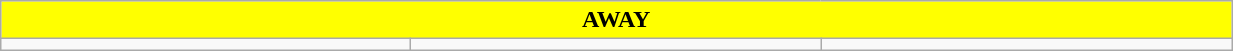<table class="wikitable collapsible collapsed" style="width:65%">
<tr>
<th colspan=16 ! style="color:black; background:yellow">AWAY</th>
</tr>
<tr>
<td></td>
<td></td>
<td></td>
</tr>
</table>
